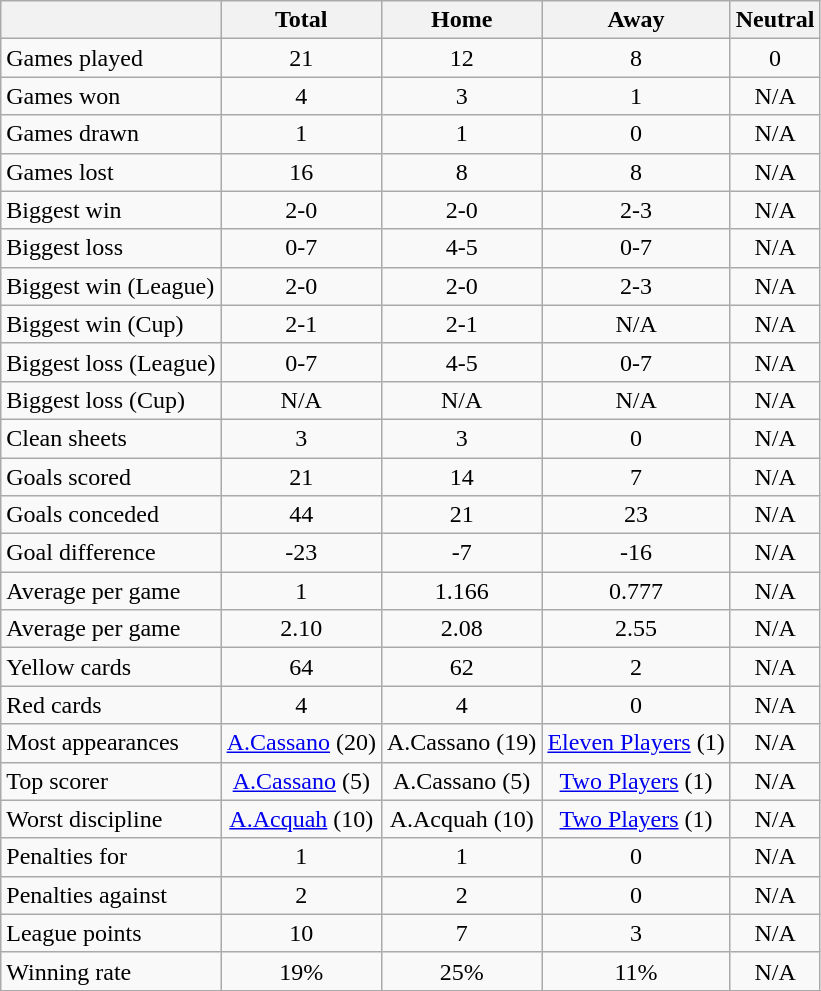<table class="wikitable" style="text-align: center;">
<tr>
<th></th>
<th>Total</th>
<th>Home</th>
<th>Away</th>
<th>Neutral</th>
</tr>
<tr>
<td align=left>Games played</td>
<td>21</td>
<td>12</td>
<td>8</td>
<td>0</td>
</tr>
<tr>
<td align=left>Games won</td>
<td>4</td>
<td>3</td>
<td>1</td>
<td>N/A</td>
</tr>
<tr>
<td align=left>Games drawn</td>
<td>1</td>
<td>1</td>
<td>0</td>
<td>N/A</td>
</tr>
<tr>
<td align=left>Games lost</td>
<td>16</td>
<td>8</td>
<td>8</td>
<td>N/A</td>
</tr>
<tr>
<td align=left>Biggest win</td>
<td>2-0</td>
<td>2-0</td>
<td>2-3</td>
<td>N/A</td>
</tr>
<tr>
<td align=left>Biggest loss</td>
<td>0-7</td>
<td>4-5</td>
<td>0-7</td>
<td>N/A</td>
</tr>
<tr>
<td align=left>Biggest win (League)</td>
<td>2-0</td>
<td>2-0</td>
<td>2-3</td>
<td>N/A</td>
</tr>
<tr>
<td align=left>Biggest win (Cup)</td>
<td>2-1</td>
<td>2-1</td>
<td>N/A</td>
<td>N/A</td>
</tr>
<tr>
<td align=left>Biggest loss (League)</td>
<td>0-7</td>
<td>4-5</td>
<td>0-7</td>
<td>N/A</td>
</tr>
<tr>
<td align=left>Biggest loss (Cup)</td>
<td>N/A</td>
<td>N/A</td>
<td>N/A</td>
<td>N/A</td>
</tr>
<tr>
<td align=left>Clean sheets</td>
<td>3</td>
<td>3</td>
<td>0</td>
<td>N/A</td>
</tr>
<tr>
<td align=left>Goals scored</td>
<td>21</td>
<td>14</td>
<td>7</td>
<td>N/A</td>
</tr>
<tr>
<td align=left>Goals conceded</td>
<td>44</td>
<td>21</td>
<td>23</td>
<td>N/A</td>
</tr>
<tr>
<td align=left>Goal difference</td>
<td>-23</td>
<td>-7</td>
<td>-16</td>
<td>N/A</td>
</tr>
<tr>
<td align=left>Average  per game</td>
<td>1</td>
<td>1.166</td>
<td>0.777</td>
<td>N/A</td>
</tr>
<tr>
<td align=left>Average  per game</td>
<td>2.10</td>
<td>2.08</td>
<td>2.55</td>
<td>N/A</td>
</tr>
<tr>
<td align=left>Yellow cards</td>
<td>64</td>
<td>62</td>
<td>2</td>
<td>N/A</td>
</tr>
<tr>
<td align=left>Red cards</td>
<td>4</td>
<td>4</td>
<td>0</td>
<td>N/A</td>
</tr>
<tr>
<td align=left>Most appearances</td>
<td><a href='#'>A.Cassano</a> (20)</td>
<td>A.Cassano (19)</td>
<td><a href='#'>Eleven Players</a> (1)</td>
<td>N/A</td>
</tr>
<tr>
<td align=left>Top scorer</td>
<td><a href='#'>A.Cassano</a> (5)</td>
<td>A.Cassano (5)</td>
<td><a href='#'>Two Players</a> (1)</td>
<td>N/A</td>
</tr>
<tr>
<td align=left>Worst discipline</td>
<td><a href='#'>A.Acquah</a> (10)</td>
<td>A.Acquah (10)</td>
<td><a href='#'>Two Players</a> (1)</td>
<td>N/A</td>
</tr>
<tr>
<td align=left>Penalties for</td>
<td>1</td>
<td>1</td>
<td>0</td>
<td>N/A</td>
</tr>
<tr>
<td align=left>Penalties against</td>
<td>2</td>
<td>2</td>
<td>0</td>
<td>N/A</td>
</tr>
<tr>
<td align=left>League points</td>
<td>10</td>
<td>7</td>
<td>3</td>
<td>N/A</td>
</tr>
<tr>
<td align=left>Winning rate</td>
<td>19%</td>
<td>25%</td>
<td>11%</td>
<td>N/A</td>
</tr>
<tr>
</tr>
</table>
